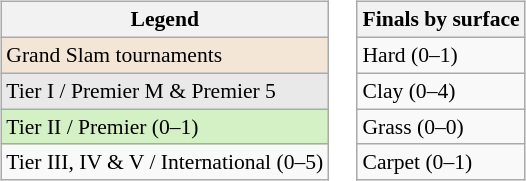<table>
<tr valign=top>
<td><br><table class=wikitable style="font-size:90%">
<tr>
<th>Legend</th>
</tr>
<tr style="background:#f3e6d7;">
<td>Grand Slam tournaments</td>
</tr>
<tr style="background:#e9e9e9;">
<td>Tier I / Premier M & Premier 5</td>
</tr>
<tr style="background:#d4f1c5;">
<td>Tier II / Premier (0–1)</td>
</tr>
<tr>
<td>Tier III, IV & V / International (0–5)</td>
</tr>
</table>
</td>
<td><br><table class=wikitable style="font-size:90%">
<tr>
<th>Finals by surface</th>
</tr>
<tr>
<td>Hard (0–1)</td>
</tr>
<tr>
<td>Clay (0–4)</td>
</tr>
<tr>
<td>Grass (0–0)</td>
</tr>
<tr>
<td>Carpet (0–1)</td>
</tr>
</table>
</td>
</tr>
</table>
